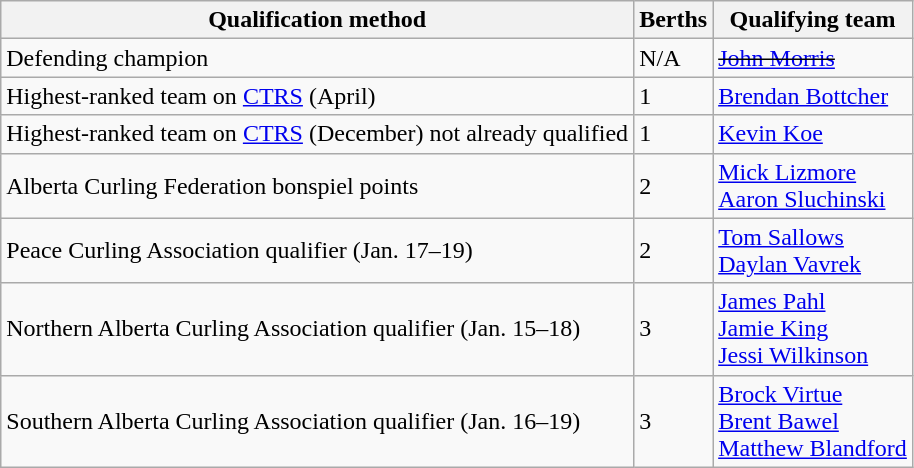<table class=wikitable>
<tr>
<th>Qualification method</th>
<th>Berths</th>
<th>Qualifying team</th>
</tr>
<tr>
<td>Defending champion</td>
<td>N/A</td>
<td><s><a href='#'>John Morris</a></s></td>
</tr>
<tr>
<td>Highest-ranked team on <a href='#'>CTRS</a> (April)</td>
<td>1</td>
<td><a href='#'>Brendan Bottcher</a></td>
</tr>
<tr>
<td>Highest-ranked team on <a href='#'>CTRS</a> (December) not already qualified</td>
<td>1</td>
<td><a href='#'>Kevin Koe</a></td>
</tr>
<tr>
<td>Alberta Curling Federation bonspiel points</td>
<td>2</td>
<td><a href='#'>Mick Lizmore</a> <br> <a href='#'>Aaron Sluchinski</a></td>
</tr>
<tr>
<td>Peace Curling Association qualifier (Jan. 17–19)</td>
<td>2</td>
<td><a href='#'>Tom Sallows</a> <br> <a href='#'>Daylan Vavrek</a></td>
</tr>
<tr>
<td>Northern Alberta Curling Association qualifier (Jan. 15–18)</td>
<td>3</td>
<td><a href='#'>James Pahl</a> <br> <a href='#'>Jamie King</a> <br> <a href='#'>Jessi Wilkinson</a></td>
</tr>
<tr>
<td>Southern Alberta Curling Association qualifier (Jan. 16–19)</td>
<td>3</td>
<td><a href='#'>Brock Virtue</a> <br> <a href='#'>Brent Bawel</a> <br> <a href='#'>Matthew Blandford</a></td>
</tr>
</table>
